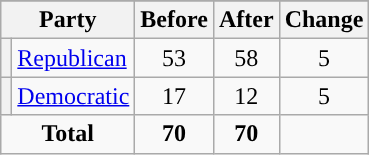<table class="wikitable" style="text-align:center;">
<tr>
</tr>
<tr>
<th colspan=2>Party</th>
<th>Before</th>
<th>After</th>
<th>Change</th>
</tr>
<tr>
<th style="background-color:"></th>
<td style="text-align:left;"><a href='#'>Republican</a></td>
<td>53</td>
<td>58</td>
<td> 5</td>
</tr>
<tr>
<th style="background-color:"></th>
<td style="text-align:left;"><a href='#'>Democratic</a></td>
<td>17</td>
<td>12</td>
<td> 5</td>
</tr>
<tr>
<td colspan=2><strong>Total</strong></td>
<td><strong>70</strong></td>
<td><strong>70</strong></td>
<td></td>
</tr>
</table>
